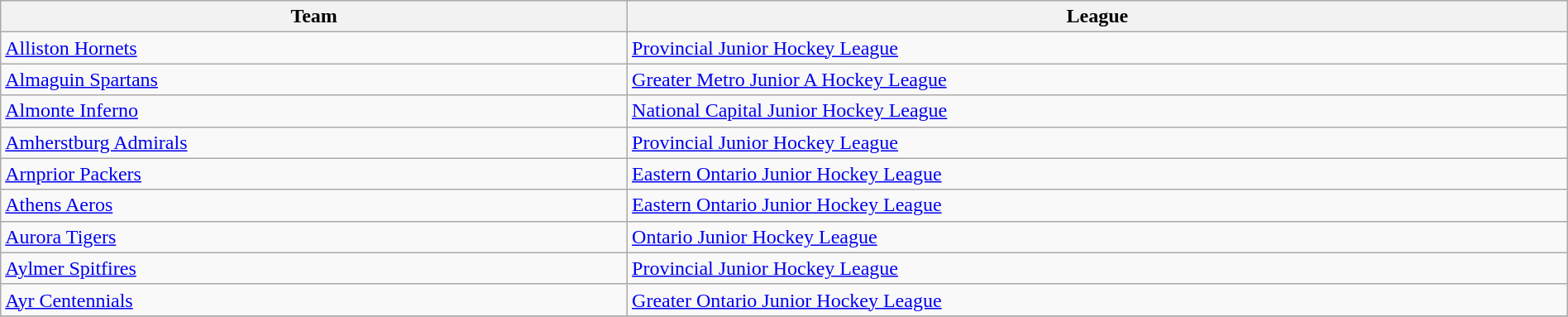<table class="wikitable sortable" width=100%>
<tr>
<th width=40%>Team</th>
<th width=60%>League</th>
</tr>
<tr>
<td><a href='#'>Alliston Hornets</a></td>
<td><a href='#'>Provincial Junior Hockey League</a></td>
</tr>
<tr>
<td><a href='#'>Almaguin Spartans</a></td>
<td><a href='#'>Greater Metro Junior A Hockey League</a></td>
</tr>
<tr>
<td><a href='#'>Almonte Inferno</a></td>
<td><a href='#'>National Capital Junior Hockey League</a></td>
</tr>
<tr>
<td><a href='#'>Amherstburg Admirals</a></td>
<td><a href='#'>Provincial Junior Hockey League</a></td>
</tr>
<tr>
<td><a href='#'>Arnprior Packers</a></td>
<td><a href='#'>Eastern Ontario Junior Hockey League</a></td>
</tr>
<tr>
<td><a href='#'>Athens Aeros</a></td>
<td><a href='#'>Eastern Ontario Junior Hockey League</a></td>
</tr>
<tr>
<td><a href='#'>Aurora Tigers</a></td>
<td><a href='#'>Ontario Junior Hockey League</a></td>
</tr>
<tr>
<td><a href='#'>Aylmer Spitfires</a></td>
<td><a href='#'>Provincial Junior Hockey League</a></td>
</tr>
<tr>
<td><a href='#'>Ayr Centennials</a></td>
<td><a href='#'>Greater Ontario Junior Hockey League</a></td>
</tr>
<tr>
</tr>
</table>
